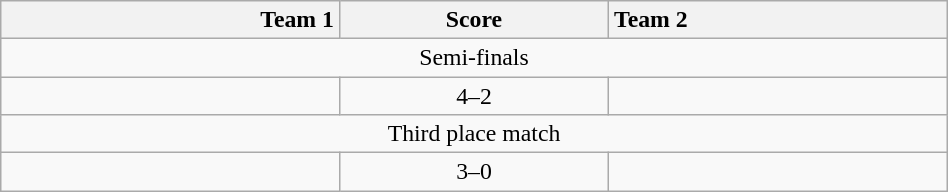<table class="wikitable" width="50%" style="font-size:99%; text-align:center;">
<tr>
<th style="text-align:right;">Team 1</th>
<th>Score</th>
<th style="text-align:left;">Team 2</th>
</tr>
<tr>
<td colspan="3">Semi-finals</td>
</tr>
<tr>
<td style="text-align:right;"></td>
<td>4–2</td>
<td style="text-align:left;"></td>
</tr>
<tr>
<td colspan="3">Third place match</td>
</tr>
<tr>
<td style="text-align:right;"></td>
<td>3–0</td>
<td style="text-align:left;"></td>
</tr>
</table>
